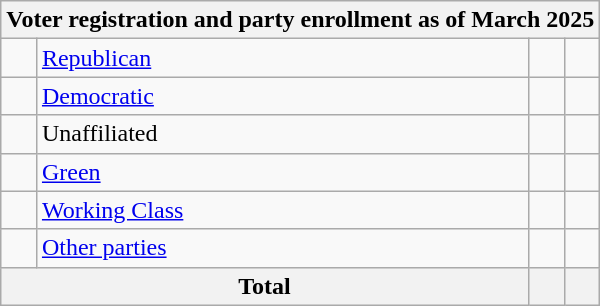<table class=wikitable>
<tr>
<th colspan = 6>Voter registration and party enrollment as of March 2025</th>
</tr>
<tr>
<td></td>
<td><a href='#'>Republican</a></td>
<td align = center></td>
<td align = center></td>
</tr>
<tr>
<td></td>
<td><a href='#'>Democratic</a></td>
<td align = center></td>
<td align = center></td>
</tr>
<tr>
<td></td>
<td>Unaffiliated</td>
<td align = center></td>
<td align = center></td>
</tr>
<tr>
<td></td>
<td><a href='#'>Green</a></td>
<td align = center></td>
<td align = center></td>
</tr>
<tr>
<td></td>
<td><a href='#'>Working Class</a></td>
<td align = center></td>
<td align = center></td>
</tr>
<tr>
<td></td>
<td><a href='#'>Other parties</a></td>
<td align = center></td>
<td align = center></td>
</tr>
<tr>
<th colspan = 2>Total</th>
<th align = center></th>
<th align = center></th>
</tr>
</table>
